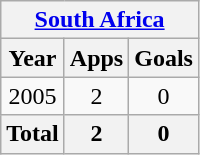<table class="wikitable" style="text-align:center">
<tr>
<th colspan="3"><a href='#'>South Africa</a></th>
</tr>
<tr>
<th>Year</th>
<th>Apps</th>
<th>Goals</th>
</tr>
<tr>
<td>2005</td>
<td>2</td>
<td>0</td>
</tr>
<tr>
<th>Total</th>
<th>2</th>
<th>0</th>
</tr>
</table>
